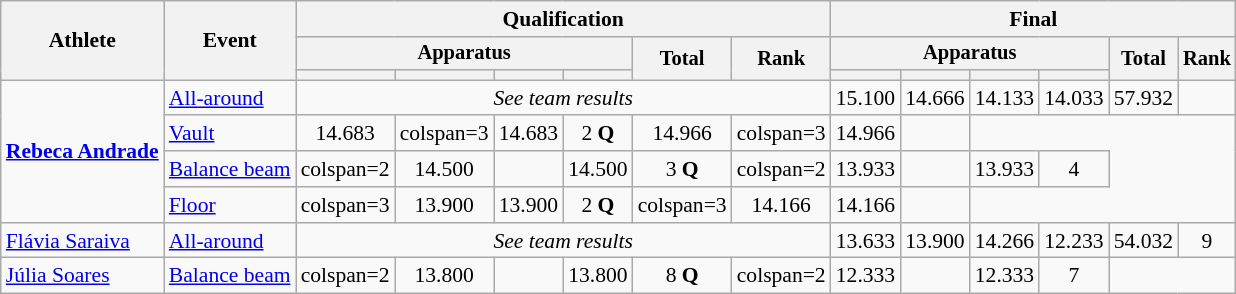<table class="wikitable" style="font-size:90%">
<tr>
<th rowspan=3>Athlete</th>
<th rowspan=3>Event</th>
<th colspan=6>Qualification</th>
<th colspan=6>Final</th>
</tr>
<tr style="font-size:95%">
<th colspan=4>Apparatus</th>
<th rowspan=2>Total</th>
<th rowspan=2>Rank</th>
<th colspan=4>Apparatus</th>
<th rowspan=2>Total</th>
<th rowspan=2>Rank</th>
</tr>
<tr style="font-size:95%">
<th></th>
<th></th>
<th></th>
<th></th>
<th></th>
<th></th>
<th></th>
<th></th>
</tr>
<tr align=center>
<td align=left rowspan=4><strong><a href='#'>Rebeca Andrade</a></strong></td>
<td align=left><a href='#'>All-around</a></td>
<td colspan=6><em>See team results</em></td>
<td>15.100</td>
<td>14.666</td>
<td>14.133</td>
<td>14.033</td>
<td>57.932</td>
<td></td>
</tr>
<tr align=center>
<td align=left><a href='#'>Vault</a></td>
<td>14.683</td>
<td>colspan=3 </td>
<td>14.683</td>
<td>2 <strong>Q</strong></td>
<td>14.966</td>
<td>colspan=3 </td>
<td>14.966</td>
<td></td>
</tr>
<tr align=center>
<td align=left><a href='#'>Balance beam</a></td>
<td>colspan=2 </td>
<td>14.500</td>
<td></td>
<td>14.500</td>
<td>3 <strong>Q</strong></td>
<td>colspan=2 </td>
<td>13.933</td>
<td></td>
<td>13.933</td>
<td>4</td>
</tr>
<tr align=center>
<td align=left><a href='#'>Floor</a></td>
<td>colspan=3 </td>
<td>13.900</td>
<td>13.900</td>
<td>2 <strong>Q</strong></td>
<td>colspan=3 </td>
<td>14.166</td>
<td>14.166</td>
<td></td>
</tr>
<tr align=center>
<td align=left><a href='#'>Flávia Saraiva</a></td>
<td align=left><a href='#'>All-around</a></td>
<td colspan=6><em>See team results</em></td>
<td>13.633</td>
<td>13.900</td>
<td>14.266</td>
<td>12.233</td>
<td>54.032</td>
<td>9</td>
</tr>
<tr align=center>
<td align=left><a href='#'>Júlia Soares</a></td>
<td align=left><a href='#'>Balance beam</a></td>
<td>colspan=2 </td>
<td>13.800</td>
<td></td>
<td>13.800</td>
<td>8 <strong>Q</strong></td>
<td>colspan=2 </td>
<td>12.333</td>
<td></td>
<td>12.333</td>
<td>7</td>
</tr>
</table>
